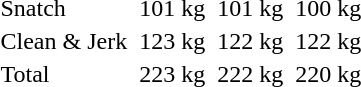<table>
<tr>
<td>Snatch</td>
<td></td>
<td>101 kg</td>
<td></td>
<td>101 kg</td>
<td></td>
<td>100 kg</td>
</tr>
<tr>
<td>Clean & Jerk</td>
<td></td>
<td>123 kg</td>
<td></td>
<td>122 kg</td>
<td></td>
<td>122 kg</td>
</tr>
<tr>
<td>Total</td>
<td></td>
<td>223 kg</td>
<td></td>
<td>222 kg</td>
<td></td>
<td>220 kg</td>
</tr>
</table>
